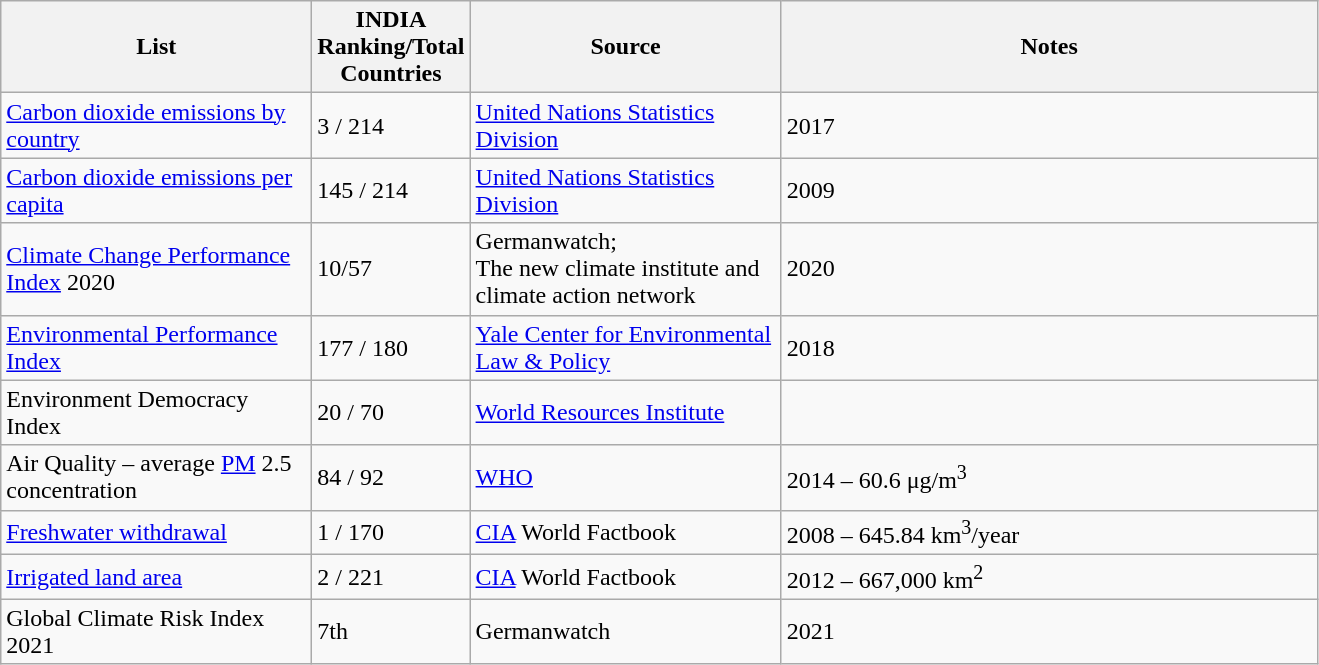<table class="wikitable sortable">
<tr>
<th width="200">List</th>
<th width="1">INDIA Ranking/Total Countries</th>
<th width="200">Source</th>
<th width="350">Notes</th>
</tr>
<tr>
<td><a href='#'>Carbon dioxide emissions by country</a></td>
<td>3 / 214</td>
<td><a href='#'>United Nations Statistics Division</a></td>
<td>2017</td>
</tr>
<tr>
<td><a href='#'>Carbon dioxide emissions per capita</a></td>
<td>145 / 214</td>
<td><a href='#'>United Nations Statistics Division</a></td>
<td>2009</td>
</tr>
<tr>
<td><a href='#'>Climate Change Performance Index</a> 2020</td>
<td>10/57</td>
<td>Germanwatch;<br>The new climate institute and climate action network</td>
<td>2020</td>
</tr>
<tr>
<td><a href='#'>Environmental Performance Index</a></td>
<td>177 / 180</td>
<td><a href='#'>Yale Center for Environmental Law & Policy</a></td>
<td>2018</td>
</tr>
<tr>
<td>Environment Democracy Index</td>
<td>20 / 70</td>
<td><a href='#'>World Resources Institute</a></td>
<td></td>
</tr>
<tr>
<td>Air Quality – average <a href='#'>PM</a> 2.5 concentration</td>
<td>84 / 92</td>
<td><a href='#'>WHO</a></td>
<td>2014 – 60.6 μg/m<sup>3</sup></td>
</tr>
<tr>
<td><a href='#'>Freshwater withdrawal</a></td>
<td>1 / 170</td>
<td><a href='#'>CIA</a> World Factbook</td>
<td>2008 – 645.84 km<sup>3</sup>/year</td>
</tr>
<tr>
<td><a href='#'>Irrigated land area</a></td>
<td>2 / 221</td>
<td><a href='#'>CIA</a> World Factbook</td>
<td>2012 – 667,000 km<sup>2</sup></td>
</tr>
<tr>
<td>Global Climate Risk Index 2021</td>
<td>7th</td>
<td>Germanwatch</td>
<td>2021</td>
</tr>
</table>
